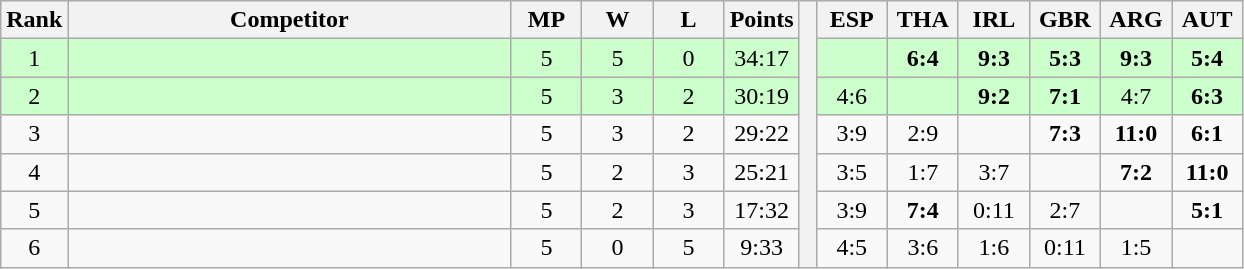<table class="wikitable" style="text-align:center">
<tr>
<th>Rank</th>
<th style="width:18em">Competitor</th>
<th style="width:2.5em">MP</th>
<th style="width:2.5em">W</th>
<th style="width:2.5em">L</th>
<th>Points</th>
<th rowspan="7"> </th>
<th style="width:2.5em">ESP</th>
<th style="width:2.5em">THA</th>
<th style="width:2.5em">IRL</th>
<th style="width:2.5em">GBR</th>
<th style="width:2.5em">ARG</th>
<th style="width:2.5em">AUT</th>
</tr>
<tr style="background:#cfc;">
<td>1</td>
<td style="text-align:left"></td>
<td>5</td>
<td>5</td>
<td>0</td>
<td>34:17</td>
<td></td>
<td><strong>6:4</strong></td>
<td><strong>9:3</strong></td>
<td><strong>5:3</strong></td>
<td><strong>9:3</strong></td>
<td><strong>5:4</strong></td>
</tr>
<tr style="background:#cfc;">
<td>2</td>
<td style="text-align:left"></td>
<td>5</td>
<td>3</td>
<td>2</td>
<td>30:19</td>
<td>4:6</td>
<td></td>
<td><strong>9:2</strong></td>
<td><strong>7:1</strong></td>
<td>4:7</td>
<td><strong>6:3</strong></td>
</tr>
<tr>
<td>3</td>
<td style="text-align:left"></td>
<td>5</td>
<td>3</td>
<td>2</td>
<td>29:22</td>
<td>3:9</td>
<td>2:9</td>
<td></td>
<td><strong>7:3</strong></td>
<td><strong>11:0</strong></td>
<td><strong>6:1</strong></td>
</tr>
<tr>
<td>4</td>
<td style="text-align:left"></td>
<td>5</td>
<td>2</td>
<td>3</td>
<td>25:21</td>
<td>3:5</td>
<td>1:7</td>
<td>3:7</td>
<td></td>
<td><strong>7:2</strong></td>
<td><strong>11:0</strong></td>
</tr>
<tr>
<td>5</td>
<td style="text-align:left"></td>
<td>5</td>
<td>2</td>
<td>3</td>
<td>17:32</td>
<td>3:9</td>
<td><strong>7:4</strong></td>
<td>0:11</td>
<td>2:7</td>
<td></td>
<td><strong>5:1</strong></td>
</tr>
<tr>
<td>6</td>
<td style="text-align:left"></td>
<td>5</td>
<td>0</td>
<td>5</td>
<td>9:33</td>
<td>4:5</td>
<td>3:6</td>
<td>1:6</td>
<td>0:11</td>
<td>1:5</td>
<td></td>
</tr>
</table>
